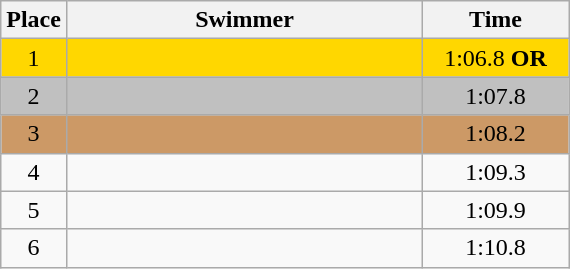<table class=wikitable style="text-align:center">
<tr>
<th>Place</th>
<th width=230>Swimmer</th>
<th width=90>Time</th>
</tr>
<tr bgcolor=gold>
<td>1</td>
<td align=left></td>
<td>1:06.8 <strong>OR</strong></td>
</tr>
<tr bgcolor=silver>
<td>2</td>
<td align=left></td>
<td>1:07.8</td>
</tr>
<tr bgcolor=cc9966>
<td>3</td>
<td align=left></td>
<td>1:08.2</td>
</tr>
<tr>
<td>4</td>
<td align=left></td>
<td>1:09.3</td>
</tr>
<tr>
<td>5</td>
<td align=left></td>
<td>1:09.9</td>
</tr>
<tr>
<td>6</td>
<td align=left></td>
<td>1:10.8</td>
</tr>
</table>
